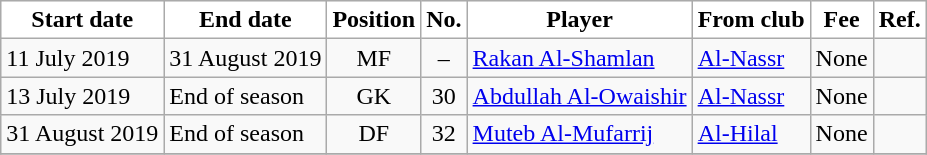<table class="wikitable sortable">
<tr>
<th style="background:white; color:black;"><strong>Start date</strong></th>
<th style="background:white; color:black;"><strong>End date</strong></th>
<th style="background:white; color:black;"><strong>Position</strong></th>
<th style="background:white; color:black;"><strong>No.</strong></th>
<th style="background:white; color:black;"><strong>Player</strong></th>
<th style="background:white; color:black;"><strong>From club</strong></th>
<th style="background:white; color:black;"><strong>Fee</strong></th>
<th style="background:white; color:black;"><strong>Ref.</strong></th>
</tr>
<tr>
<td>11 July 2019</td>
<td>31 August 2019</td>
<td style="text-align:center;">MF</td>
<td style="text-align:center;">–</td>
<td style="text-align:left;"> <a href='#'>Rakan Al-Shamlan</a></td>
<td style="text-align:left;"> <a href='#'>Al-Nassr</a></td>
<td>None</td>
<td></td>
</tr>
<tr>
<td>13 July 2019</td>
<td>End of season</td>
<td style="text-align:center;">GK</td>
<td style="text-align:center;">30</td>
<td style="text-align:left;"> <a href='#'>Abdullah Al-Owaishir</a></td>
<td style="text-align:left;"> <a href='#'>Al-Nassr</a></td>
<td>None</td>
<td></td>
</tr>
<tr>
<td>31 August 2019</td>
<td>End of season</td>
<td style="text-align:center;">DF</td>
<td style="text-align:center;">32</td>
<td style="text-align:left;"> <a href='#'>Muteb Al-Mufarrij</a></td>
<td style="text-align:left;"> <a href='#'>Al-Hilal</a></td>
<td>None</td>
<td></td>
</tr>
<tr>
</tr>
</table>
